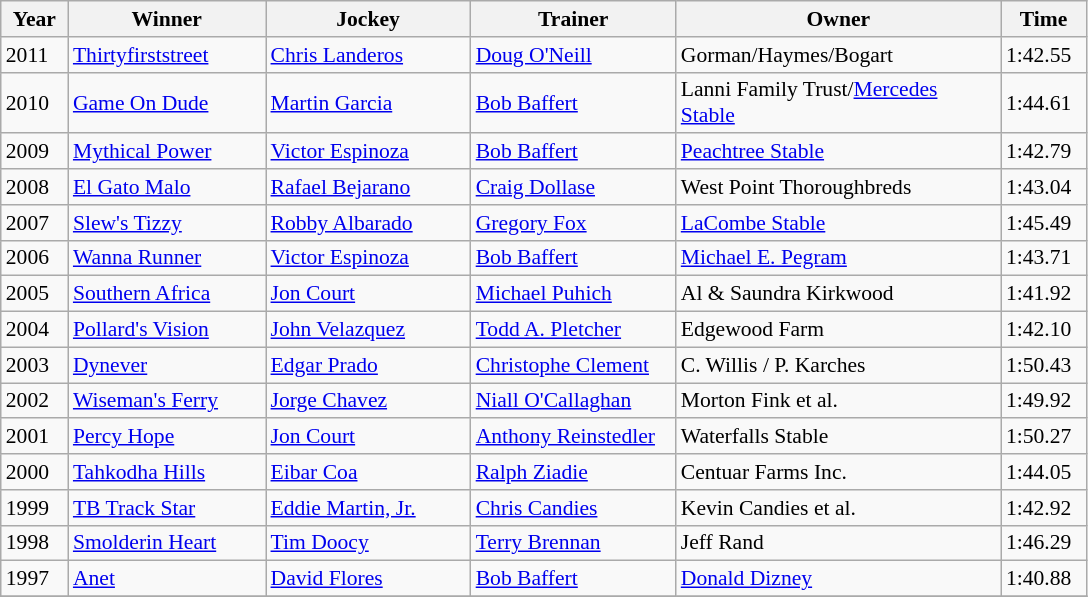<table class="wikitable sortable" style="font-size:90%">
<tr>
<th style="width:38px">Year<br></th>
<th style="width:125px">Winner<br></th>
<th style="width:130px">Jockey<br></th>
<th style="width:130px">Trainer<br></th>
<th style="width:210px">Owner<br></th>
<th style="width:50px">Time<br></th>
</tr>
<tr>
<td>2011</td>
<td><a href='#'>Thirtyfirststreet</a></td>
<td><a href='#'>Chris Landeros</a></td>
<td><a href='#'>Doug O'Neill</a></td>
<td>Gorman/Haymes/Bogart</td>
<td>1:42.55</td>
</tr>
<tr>
<td>2010</td>
<td><a href='#'>Game On Dude</a></td>
<td><a href='#'>Martin Garcia</a></td>
<td><a href='#'>Bob Baffert</a></td>
<td>Lanni Family Trust/<a href='#'>Mercedes Stable</a></td>
<td>1:44.61</td>
</tr>
<tr>
<td>2009</td>
<td><a href='#'>Mythical Power</a></td>
<td><a href='#'>Victor Espinoza</a></td>
<td><a href='#'>Bob Baffert</a></td>
<td><a href='#'>Peachtree Stable</a></td>
<td>1:42.79</td>
</tr>
<tr>
<td>2008</td>
<td><a href='#'>El Gato Malo</a></td>
<td><a href='#'>Rafael Bejarano</a></td>
<td><a href='#'>Craig Dollase</a></td>
<td>West Point Thoroughbreds</td>
<td>1:43.04</td>
</tr>
<tr>
<td>2007</td>
<td><a href='#'>Slew's Tizzy</a></td>
<td><a href='#'>Robby Albarado</a></td>
<td><a href='#'>Gregory Fox</a></td>
<td><a href='#'>LaCombe Stable</a></td>
<td>1:45.49</td>
</tr>
<tr>
<td>2006</td>
<td><a href='#'>Wanna Runner</a></td>
<td><a href='#'>Victor Espinoza</a></td>
<td><a href='#'>Bob Baffert</a></td>
<td><a href='#'>Michael E. Pegram</a></td>
<td>1:43.71</td>
</tr>
<tr>
<td>2005</td>
<td><a href='#'>Southern Africa</a></td>
<td><a href='#'>Jon Court</a></td>
<td><a href='#'>Michael Puhich</a></td>
<td>Al & Saundra Kirkwood</td>
<td>1:41.92</td>
</tr>
<tr>
<td>2004</td>
<td><a href='#'>Pollard's Vision</a></td>
<td><a href='#'>John Velazquez</a></td>
<td><a href='#'>Todd A. Pletcher</a></td>
<td>Edgewood Farm</td>
<td>1:42.10</td>
</tr>
<tr>
<td>2003</td>
<td><a href='#'>Dynever</a></td>
<td><a href='#'>Edgar Prado</a></td>
<td><a href='#'>Christophe Clement</a></td>
<td>C. Willis / P. Karches</td>
<td>1:50.43</td>
</tr>
<tr>
<td>2002</td>
<td><a href='#'>Wiseman's Ferry</a></td>
<td><a href='#'>Jorge Chavez</a></td>
<td><a href='#'>Niall O'Callaghan</a></td>
<td>Morton Fink et al.</td>
<td>1:49.92</td>
</tr>
<tr>
<td>2001</td>
<td><a href='#'>Percy Hope</a></td>
<td><a href='#'>Jon Court</a></td>
<td><a href='#'>Anthony Reinstedler</a></td>
<td>Waterfalls Stable</td>
<td>1:50.27</td>
</tr>
<tr>
<td>2000</td>
<td><a href='#'>Tahkodha Hills</a></td>
<td><a href='#'>Eibar Coa</a></td>
<td><a href='#'>Ralph Ziadie</a></td>
<td>Centuar Farms Inc.</td>
<td>1:44.05</td>
</tr>
<tr>
<td>1999</td>
<td><a href='#'>TB Track Star</a></td>
<td><a href='#'>Eddie Martin, Jr.</a></td>
<td><a href='#'>Chris Candies</a></td>
<td>Kevin Candies et al.</td>
<td>1:42.92</td>
</tr>
<tr>
<td>1998</td>
<td><a href='#'>Smolderin Heart</a></td>
<td><a href='#'>Tim Doocy</a></td>
<td><a href='#'>Terry Brennan</a></td>
<td>Jeff Rand</td>
<td>1:46.29</td>
</tr>
<tr>
<td>1997</td>
<td><a href='#'>Anet</a></td>
<td><a href='#'>David Flores</a></td>
<td><a href='#'>Bob Baffert</a></td>
<td><a href='#'>Donald Dizney</a></td>
<td>1:40.88</td>
</tr>
<tr>
</tr>
</table>
